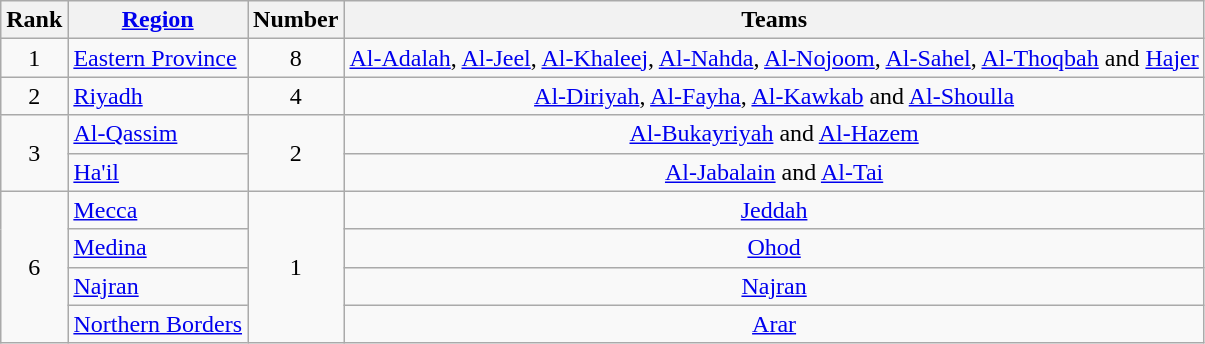<table class="wikitable">
<tr>
<th>Rank</th>
<th><a href='#'>Region</a></th>
<th>Number</th>
<th>Teams</th>
</tr>
<tr>
<td align=center>1</td>
<td><a href='#'>Eastern Province</a></td>
<td align=center>8</td>
<td align=center><a href='#'>Al-Adalah</a>, <a href='#'>Al-Jeel</a>, <a href='#'>Al-Khaleej</a>, <a href='#'>Al-Nahda</a>, <a href='#'>Al-Nojoom</a>, <a href='#'>Al-Sahel</a>, <a href='#'>Al-Thoqbah</a> and <a href='#'>Hajer</a></td>
</tr>
<tr>
<td align=center>2</td>
<td><a href='#'>Riyadh</a></td>
<td align=center>4</td>
<td align=center><a href='#'>Al-Diriyah</a>, <a href='#'>Al-Fayha</a>, <a href='#'>Al-Kawkab</a> and <a href='#'>Al-Shoulla</a></td>
</tr>
<tr>
<td rowspan=2 align=center>3</td>
<td><a href='#'>Al-Qassim</a></td>
<td rowspan=2 align=center>2</td>
<td align=center><a href='#'>Al-Bukayriyah</a> and <a href='#'>Al-Hazem</a></td>
</tr>
<tr>
<td><a href='#'>Ha'il</a></td>
<td align=center><a href='#'>Al-Jabalain</a> and <a href='#'>Al-Tai</a></td>
</tr>
<tr>
<td rowspan=4 align=center>6</td>
<td><a href='#'>Mecca</a></td>
<td rowspan=4 align=center>1</td>
<td align=center><a href='#'>Jeddah</a></td>
</tr>
<tr>
<td><a href='#'>Medina</a></td>
<td align=center><a href='#'>Ohod</a></td>
</tr>
<tr>
<td><a href='#'>Najran</a></td>
<td align=center><a href='#'>Najran</a></td>
</tr>
<tr>
<td><a href='#'>Northern Borders</a></td>
<td align=center><a href='#'>Arar</a></td>
</tr>
</table>
